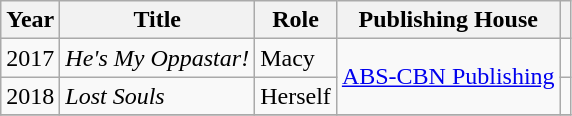<table class="wikitable sortable plainrowheaders">
<tr>
<th scope="col">Year</th>
<th scope="col">Title</th>
<th scope="col">Role</th>
<th scope="col">Publishing House</th>
<th scope="col" class="unsortable"></th>
</tr>
<tr>
<td>2017</td>
<td><em>He's My Oppastar!</em></td>
<td>Macy</td>
<td rowspan="2"><a href='#'>ABS-CBN Publishing</a></td>
<td style="text-align:center;"></td>
</tr>
<tr>
<td>2018</td>
<td><em>Lost Souls</em></td>
<td>Herself</td>
<td style="text-align:center;"></td>
</tr>
<tr>
</tr>
</table>
